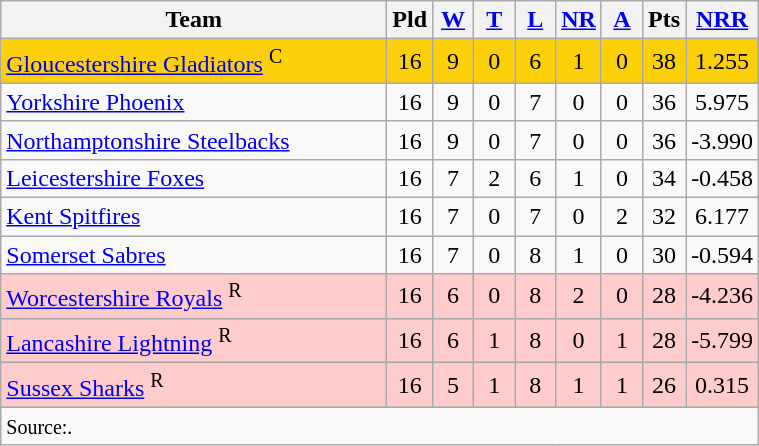<table class="wikitable" style="text-align:center;">
<tr>
<th width=250>Team</th>
<th width=20 abbr="Played">Pld</th>
<th width=20 abbr="Won"><a href='#'>W</a></th>
<th width=20 abbr="Tied"><a href='#'>T</a></th>
<th width=20 abbr="Lost"><a href='#'>L</a></th>
<th width=20 abbr="No result"><a href='#'>NR</a></th>
<th width=20 abbr="Abandoned"><a href='#'>A</a></th>
<th width=20 abbr="Points">Pts</th>
<th width=20 abbr="Net Run Rate"><a href='#'>NRR</a></th>
</tr>
<tr style="background:#fbd009;">
<td style="text-align:left;"><a href='#'>Gloucestershire Gladiators</a> <sup>C</sup></td>
<td>16</td>
<td>9</td>
<td>0</td>
<td>6</td>
<td>1</td>
<td>0</td>
<td>38</td>
<td>1.255</td>
</tr>
<tr style="background:#f9f9f9;">
<td style="text-align:left;"><a href='#'>Yorkshire Phoenix</a></td>
<td>16</td>
<td>9</td>
<td>0</td>
<td>7</td>
<td>0</td>
<td>0</td>
<td>36</td>
<td>5.975</td>
</tr>
<tr style="background:#f9f9f9;">
<td style="text-align:left;"><a href='#'>Northamptonshire Steelbacks</a></td>
<td>16</td>
<td>9</td>
<td>0</td>
<td>7</td>
<td>0</td>
<td>0</td>
<td>36</td>
<td>-3.990</td>
</tr>
<tr style="background:#f9f9f9;">
<td style="text-align:left;"><a href='#'>Leicestershire Foxes</a></td>
<td>16</td>
<td>7</td>
<td>2</td>
<td>6</td>
<td>1</td>
<td>0</td>
<td>34</td>
<td>-0.458</td>
</tr>
<tr style="background:#f9f9f9;">
<td style="text-align:left;"><a href='#'>Kent Spitfires</a></td>
<td>16</td>
<td>7</td>
<td>0</td>
<td>7</td>
<td>0</td>
<td>2</td>
<td>32</td>
<td>6.177</td>
</tr>
<tr style="background:#f9f9f9;">
<td style="text-align:left;"><a href='#'>Somerset Sabres</a></td>
<td>16</td>
<td>7</td>
<td>0</td>
<td>8</td>
<td>1</td>
<td>0</td>
<td>30</td>
<td>-0.594</td>
</tr>
<tr style="background:#FFCCCC;">
<td style="text-align:left;"><a href='#'>Worcestershire Royals</a> <sup>R</sup></td>
<td>16</td>
<td>6</td>
<td>0</td>
<td>8</td>
<td>2</td>
<td>0</td>
<td>28</td>
<td>-4.236</td>
</tr>
<tr style="background:#FFCCCC;">
<td style="text-align:left;"><a href='#'>Lancashire Lightning</a> <sup>R</sup></td>
<td>16</td>
<td>6</td>
<td>1</td>
<td>8</td>
<td>0</td>
<td>1</td>
<td>28</td>
<td>-5.799</td>
</tr>
<tr style="background:#FFCCCC;">
<td style="text-align:left;"><a href='#'>Sussex Sharks</a> <sup>R</sup></td>
<td>16</td>
<td>5</td>
<td>1</td>
<td>8</td>
<td>1</td>
<td>1</td>
<td>26</td>
<td>0.315</td>
</tr>
<tr>
<td colspan=9 align="left"><small>Source:.</small></td>
</tr>
</table>
